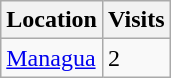<table class="wikitable sortable">
<tr>
<th>Location</th>
<th>Visits</th>
</tr>
<tr>
<td><a href='#'>Managua</a></td>
<td>2</td>
</tr>
</table>
